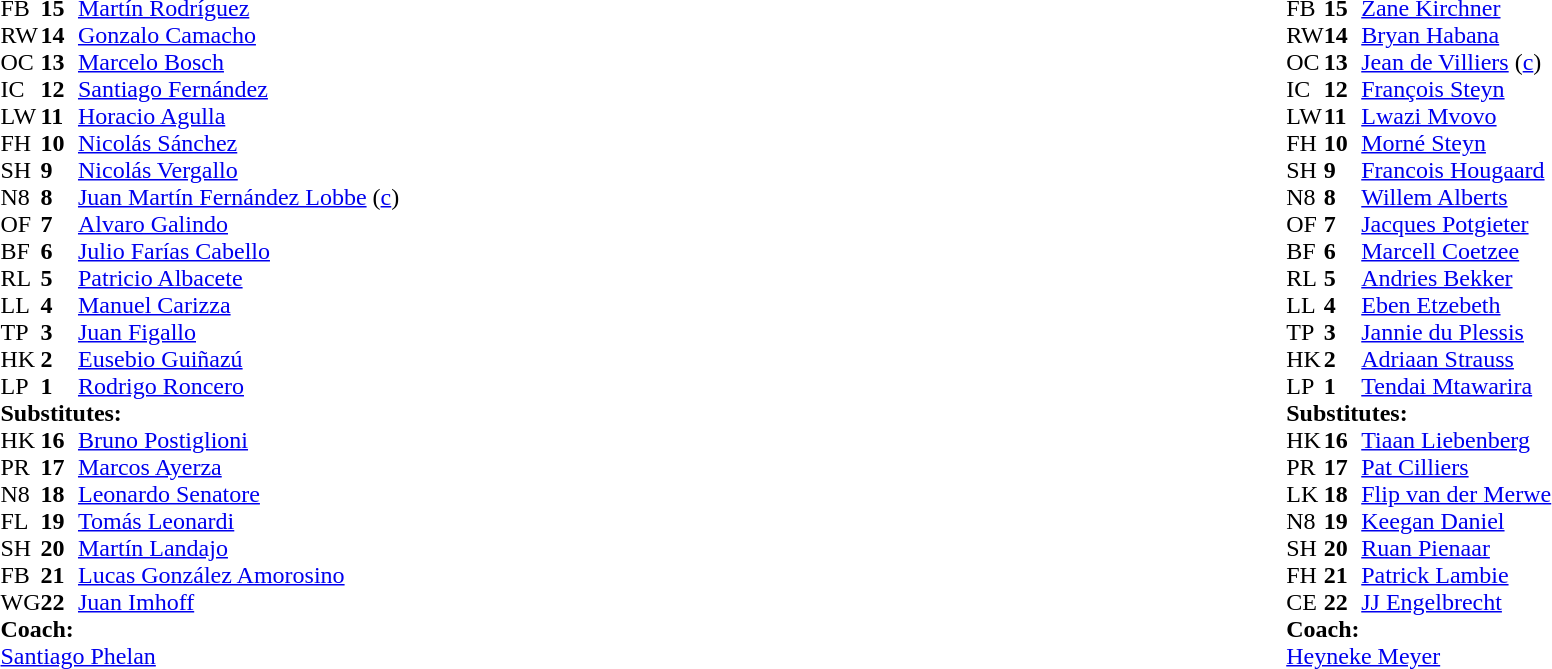<table style="width:100%">
<tr>
<td style="vertical-align:top; width:50%;"><br><table style="font-size: 100%" cellspacing="0" cellpadding="0">
<tr>
<th width="25"></th>
<th width="25"></th>
</tr>
<tr>
<td>FB</td>
<td><strong>15</strong></td>
<td><a href='#'>Martín Rodríguez</a></td>
</tr>
<tr>
<td>RW</td>
<td><strong>14</strong></td>
<td><a href='#'>Gonzalo Camacho</a></td>
</tr>
<tr>
<td>OC</td>
<td><strong>13</strong></td>
<td><a href='#'>Marcelo Bosch</a></td>
</tr>
<tr>
<td>IC</td>
<td><strong>12</strong></td>
<td><a href='#'>Santiago Fernández</a></td>
</tr>
<tr>
<td>LW</td>
<td><strong>11</strong></td>
<td><a href='#'>Horacio Agulla</a></td>
</tr>
<tr>
<td>FH</td>
<td><strong>10</strong></td>
<td><a href='#'>Nicolás Sánchez</a></td>
<td></td>
<td></td>
</tr>
<tr>
<td>SH</td>
<td><strong>9</strong></td>
<td><a href='#'>Nicolás Vergallo</a></td>
<td></td>
<td></td>
</tr>
<tr>
<td>N8</td>
<td><strong>8</strong></td>
<td><a href='#'>Juan Martín Fernández Lobbe</a> (<a href='#'>c</a>)</td>
</tr>
<tr>
<td>OF</td>
<td><strong>7</strong></td>
<td><a href='#'>Alvaro Galindo</a></td>
<td></td>
<td></td>
</tr>
<tr>
<td>BF</td>
<td><strong>6</strong></td>
<td><a href='#'>Julio Farías Cabello</a></td>
<td></td>
<td></td>
</tr>
<tr>
<td>RL</td>
<td><strong>5</strong></td>
<td><a href='#'>Patricio Albacete</a></td>
</tr>
<tr>
<td>LL</td>
<td><strong>4</strong></td>
<td><a href='#'>Manuel Carizza</a></td>
</tr>
<tr>
<td>TP</td>
<td><strong>3</strong></td>
<td><a href='#'>Juan Figallo</a></td>
</tr>
<tr>
<td>HK</td>
<td><strong>2</strong></td>
<td><a href='#'>Eusebio Guiñazú</a></td>
</tr>
<tr>
<td>LP</td>
<td><strong>1</strong></td>
<td><a href='#'>Rodrigo Roncero</a></td>
<td></td>
<td></td>
</tr>
<tr>
<td colspan=3><strong>Substitutes:</strong></td>
</tr>
<tr>
<td>HK</td>
<td><strong>16</strong></td>
<td><a href='#'>Bruno Postiglioni</a></td>
</tr>
<tr>
<td>PR</td>
<td><strong>17</strong></td>
<td><a href='#'>Marcos Ayerza</a></td>
<td></td>
<td></td>
</tr>
<tr>
<td>N8</td>
<td><strong>18</strong></td>
<td><a href='#'>Leonardo Senatore</a></td>
<td></td>
<td></td>
</tr>
<tr>
<td>FL</td>
<td><strong>19</strong></td>
<td><a href='#'>Tomás Leonardi</a></td>
<td></td>
<td></td>
</tr>
<tr>
<td>SH</td>
<td><strong>20</strong></td>
<td><a href='#'>Martín Landajo</a></td>
<td></td>
<td></td>
</tr>
<tr>
<td>FB</td>
<td><strong>21</strong></td>
<td><a href='#'>Lucas González Amorosino</a></td>
<td></td>
<td></td>
</tr>
<tr>
<td>WG</td>
<td><strong>22</strong></td>
<td><a href='#'>Juan Imhoff</a></td>
</tr>
<tr>
<td colspan="3"><strong>Coach:</strong></td>
</tr>
<tr>
<td colspan="4"> <a href='#'>Santiago Phelan</a></td>
</tr>
</table>
</td>
<td style="vertical-align:top"></td>
<td style="vertical-align:top; width:50%;"><br><table cellspacing="0" cellpadding="0" style="font-size:100%; margin:auto;">
<tr>
<th width="25"></th>
<th width="25"></th>
</tr>
<tr>
<td>FB</td>
<td><strong>15</strong></td>
<td><a href='#'>Zane Kirchner</a></td>
</tr>
<tr>
<td>RW</td>
<td><strong>14</strong></td>
<td><a href='#'>Bryan Habana</a></td>
<td></td>
<td></td>
</tr>
<tr>
<td>OC</td>
<td><strong>13</strong></td>
<td><a href='#'>Jean de Villiers</a> (<a href='#'>c</a>)</td>
</tr>
<tr>
<td>IC</td>
<td><strong>12</strong></td>
<td><a href='#'>François Steyn</a></td>
</tr>
<tr>
<td>LW</td>
<td><strong>11</strong></td>
<td><a href='#'>Lwazi Mvovo</a></td>
</tr>
<tr>
<td>FH</td>
<td><strong>10</strong></td>
<td><a href='#'>Morné Steyn</a></td>
</tr>
<tr>
<td>SH</td>
<td><strong>9</strong></td>
<td><a href='#'>Francois Hougaard</a></td>
</tr>
<tr>
<td>N8</td>
<td><strong>8</strong></td>
<td><a href='#'>Willem Alberts</a></td>
</tr>
<tr>
<td>OF</td>
<td><strong>7</strong></td>
<td><a href='#'>Jacques Potgieter</a></td>
</tr>
<tr>
<td>BF</td>
<td><strong>6</strong></td>
<td><a href='#'>Marcell Coetzee</a></td>
<td></td>
<td></td>
</tr>
<tr>
<td>RL</td>
<td><strong>5</strong></td>
<td><a href='#'>Andries Bekker</a></td>
<td></td>
<td></td>
</tr>
<tr>
<td>LL</td>
<td><strong>4</strong></td>
<td><a href='#'>Eben Etzebeth</a></td>
</tr>
<tr>
<td>TP</td>
<td><strong>3</strong></td>
<td><a href='#'>Jannie du Plessis</a></td>
<td></td>
<td></td>
</tr>
<tr>
<td>HK</td>
<td><strong>2</strong></td>
<td><a href='#'>Adriaan Strauss</a></td>
<td></td>
<td></td>
</tr>
<tr>
<td>LP</td>
<td><strong>1</strong></td>
<td><a href='#'>Tendai Mtawarira</a></td>
</tr>
<tr>
<td colspan=3><strong>Substitutes:</strong></td>
</tr>
<tr>
<td>HK</td>
<td><strong>16</strong></td>
<td><a href='#'>Tiaan Liebenberg</a></td>
<td></td>
<td></td>
</tr>
<tr>
<td>PR</td>
<td><strong>17</strong></td>
<td><a href='#'>Pat Cilliers</a></td>
<td></td>
<td></td>
</tr>
<tr>
<td>LK</td>
<td><strong>18</strong></td>
<td><a href='#'>Flip van der Merwe</a></td>
<td></td>
<td></td>
</tr>
<tr>
<td>N8</td>
<td><strong>19</strong></td>
<td><a href='#'>Keegan Daniel</a></td>
<td></td>
<td></td>
</tr>
<tr>
<td>SH</td>
<td><strong>20</strong></td>
<td><a href='#'>Ruan Pienaar</a></td>
<td></td>
<td></td>
</tr>
<tr>
<td>FH</td>
<td><strong>21</strong></td>
<td><a href='#'>Patrick Lambie</a></td>
</tr>
<tr>
<td>CE</td>
<td><strong>22</strong></td>
<td><a href='#'>JJ Engelbrecht</a></td>
</tr>
<tr>
<td colspan="3"><strong>Coach:</strong></td>
</tr>
<tr>
<td colspan="4"> <a href='#'>Heyneke Meyer</a></td>
</tr>
</table>
</td>
</tr>
</table>
